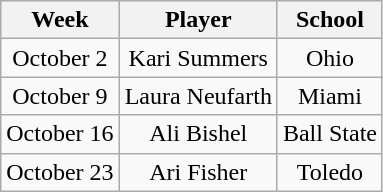<table class="wikitable" style="text-align:center;">
<tr>
<th>Week</th>
<th>Player</th>
<th>School</th>
</tr>
<tr>
<td>October 2</td>
<td>Kari Summers</td>
<td>Ohio</td>
</tr>
<tr>
<td>October 9</td>
<td>Laura Neufarth</td>
<td>Miami</td>
</tr>
<tr>
<td>October 16</td>
<td>Ali Bishel</td>
<td>Ball State</td>
</tr>
<tr>
<td>October 23</td>
<td>Ari Fisher</td>
<td>Toledo</td>
</tr>
</table>
